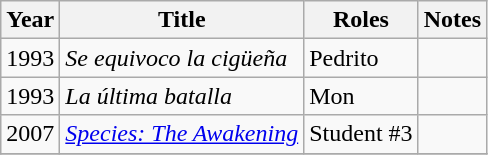<table class="wikitable sortable">
<tr>
<th>Year</th>
<th>Title</th>
<th>Roles</th>
<th>Notes</th>
</tr>
<tr>
<td>1993</td>
<td><em>Se equivoco la cigüeña</em></td>
<td>Pedrito</td>
<td></td>
</tr>
<tr>
<td>1993</td>
<td><em>La última batalla</em></td>
<td>Mon</td>
<td></td>
</tr>
<tr>
<td>2007</td>
<td><em><a href='#'>Species: The Awakening</a></em></td>
<td>Student #3</td>
<td></td>
</tr>
<tr>
</tr>
</table>
